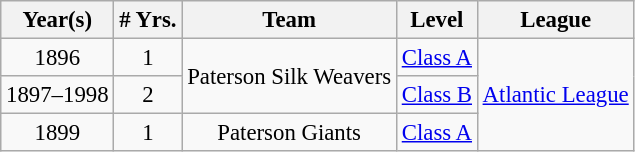<table class="wikitable" style="text-align:center; font-size: 95%;">
<tr>
<th>Year(s)</th>
<th># Yrs.</th>
<th>Team</th>
<th>Level</th>
<th>League</th>
</tr>
<tr>
<td>1896</td>
<td>1</td>
<td rowspan=2>Paterson Silk Weavers</td>
<td><a href='#'>Class A</a></td>
<td rowspan=3><a href='#'>Atlantic League</a></td>
</tr>
<tr>
<td>1897–1998</td>
<td>2</td>
<td><a href='#'>Class B</a></td>
</tr>
<tr>
<td>1899</td>
<td>1</td>
<td>Paterson Giants</td>
<td><a href='#'>Class A</a></td>
</tr>
</table>
